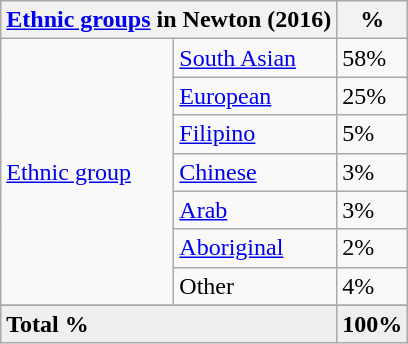<table class="wikitable">
<tr>
<th colspan=2><a href='#'>Ethnic groups</a> in Newton (2016)<br></th>
<th>%</th>
</tr>
<tr>
<td rowspan=7><a href='#'>Ethnic group</a></td>
<td><a href='#'>South Asian</a></td>
<td>58%</td>
</tr>
<tr>
<td><a href='#'>European</a></td>
<td>25%</td>
</tr>
<tr>
<td><a href='#'>Filipino</a></td>
<td>5%</td>
</tr>
<tr>
<td><a href='#'>Chinese</a></td>
<td>3%</td>
</tr>
<tr>
<td><a href='#'>Arab</a></td>
<td>3%</td>
</tr>
<tr>
<td><a href='#'>Aboriginal</a></td>
<td>2%</td>
</tr>
<tr>
<td>Other</td>
<td>4%</td>
</tr>
<tr>
</tr>
<tr style="background:#efefef; font-weight:bold">
<td colspan=2>Total %</td>
<td>100%</td>
</tr>
</table>
